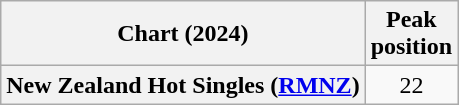<table class="wikitable sortable plainrowheaders" style="text-align:center">
<tr>
<th scope="col">Chart (2024)</th>
<th scope="col">Peak<br>position</th>
</tr>
<tr>
<th scope="row">New Zealand Hot Singles (<a href='#'>RMNZ</a>)</th>
<td>22</td>
</tr>
</table>
